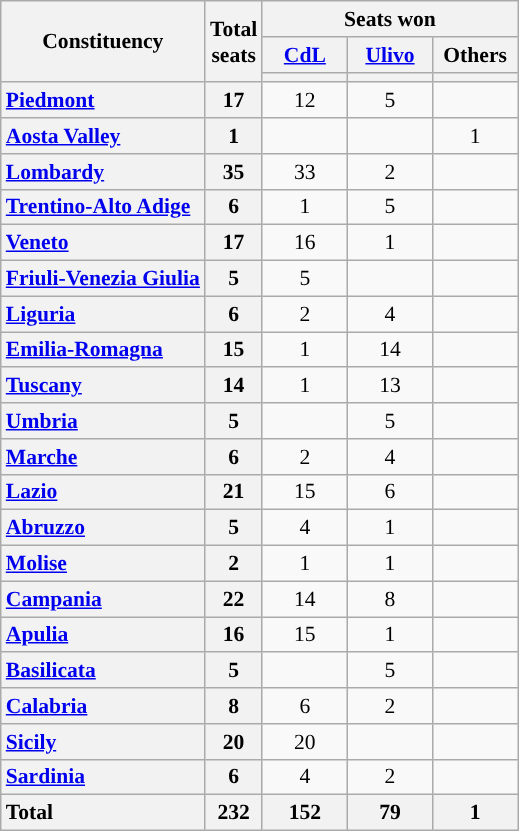<table class="wikitable" style="text-align:center; font-size: 0.9em">
<tr>
<th rowspan="3">Constituency</th>
<th rowspan="3">Total<br>seats</th>
<th colspan="3">Seats won</th>
</tr>
<tr>
<th class="unsortable" style="width:50px;"><a href='#'>CdL</a></th>
<th class="unsortable" style="width:50px;"><a href='#'>Ulivo</a></th>
<th class="unsortable" style="width:50px;">Others</th>
</tr>
<tr>
<th style="color:inherit;background:"></th>
<th style="color:inherit;background:"></th>
<th style="color:inherit;background:"></th>
</tr>
<tr>
<th style="text-align: left;"><a href='#'>Piedmont</a></th>
<th>17</th>
<td>12</td>
<td>5</td>
<td></td>
</tr>
<tr>
<th style="text-align: left;"><a href='#'>Aosta Valley</a></th>
<th>1</th>
<td></td>
<td></td>
<td>1</td>
</tr>
<tr>
<th style="text-align: left;"><a href='#'>Lombardy</a></th>
<th>35</th>
<td>33</td>
<td>2</td>
<td></td>
</tr>
<tr>
<th style="text-align: left;"><a href='#'>Trentino-Alto Adige</a></th>
<th>6</th>
<td>1</td>
<td>5</td>
<td></td>
</tr>
<tr>
<th style="text-align: left;"><a href='#'>Veneto</a></th>
<th>17</th>
<td>16</td>
<td>1</td>
<td></td>
</tr>
<tr>
<th style="text-align: left;"><a href='#'>Friuli-Venezia Giulia</a></th>
<th>5</th>
<td>5</td>
<td></td>
<td></td>
</tr>
<tr>
<th style="text-align: left;"><a href='#'>Liguria</a></th>
<th>6</th>
<td>2</td>
<td>4</td>
<td></td>
</tr>
<tr>
<th style="text-align: left;"><a href='#'>Emilia-Romagna</a></th>
<th>15</th>
<td>1</td>
<td>14</td>
<td></td>
</tr>
<tr>
<th style="text-align: left;"><a href='#'>Tuscany</a></th>
<th>14</th>
<td>1</td>
<td>13</td>
<td></td>
</tr>
<tr>
<th style="text-align: left;"><a href='#'>Umbria</a></th>
<th>5</th>
<td></td>
<td>5</td>
<td></td>
</tr>
<tr>
<th style="text-align: left;"><a href='#'>Marche</a></th>
<th>6</th>
<td>2</td>
<td>4</td>
<td></td>
</tr>
<tr>
<th style="text-align: left;"><a href='#'>Lazio</a></th>
<th>21</th>
<td>15</td>
<td>6</td>
<td></td>
</tr>
<tr>
<th style="text-align: left;"><a href='#'>Abruzzo</a></th>
<th>5</th>
<td>4</td>
<td>1</td>
<td></td>
</tr>
<tr>
<th style="text-align: left;"><a href='#'>Molise</a></th>
<th>2</th>
<td>1</td>
<td>1</td>
<td></td>
</tr>
<tr>
<th style="text-align: left;"><a href='#'>Campania</a></th>
<th>22</th>
<td>14</td>
<td>8</td>
<td></td>
</tr>
<tr>
<th style="text-align: left;"><a href='#'>Apulia</a></th>
<th>16</th>
<td>15</td>
<td>1</td>
<td></td>
</tr>
<tr>
<th style="text-align: left;"><a href='#'>Basilicata</a></th>
<th>5</th>
<td></td>
<td>5</td>
<td></td>
</tr>
<tr>
<th style="text-align: left;"><a href='#'>Calabria</a></th>
<th>8</th>
<td>6</td>
<td>2</td>
<td></td>
</tr>
<tr>
<th style="text-align: left;"><a href='#'>Sicily</a></th>
<th>20</th>
<td>20</td>
<td></td>
<td></td>
</tr>
<tr>
<th style="text-align: left;"><a href='#'>Sardinia</a></th>
<th>6</th>
<td>4</td>
<td>2</td>
<td></td>
</tr>
<tr>
<th style="text-align: left;">Total</th>
<th>232</th>
<th>152</th>
<th>79</th>
<th>1</th>
</tr>
</table>
